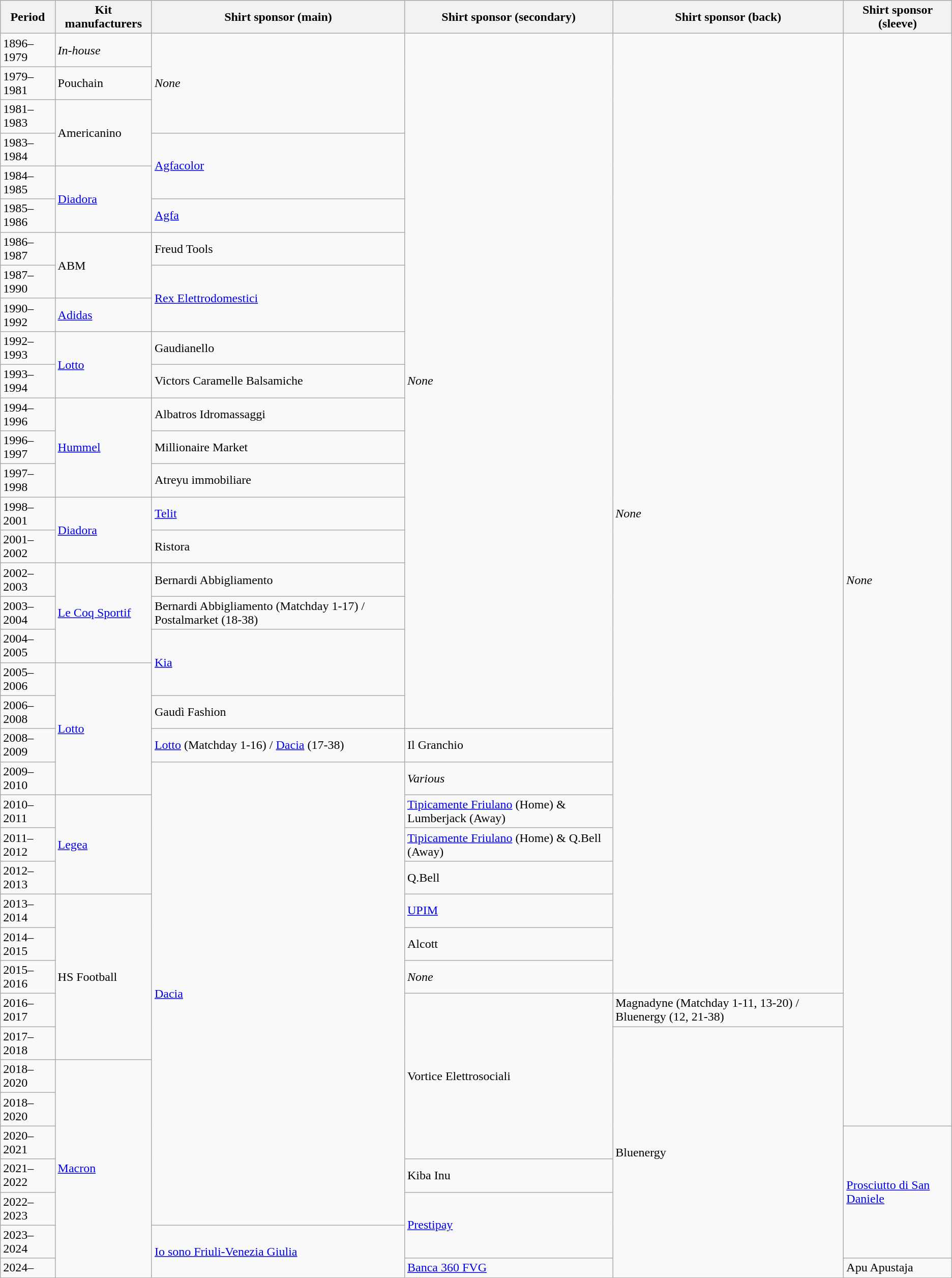<table class="wikitable">
<tr>
<th>Period</th>
<th>Kit manufacturers</th>
<th>Shirt sponsor (main)</th>
<th>Shirt sponsor (secondary)</th>
<th>Shirt sponsor (back)</th>
<th>Shirt sponsor (sleeve)</th>
</tr>
<tr>
<td>1896–1979</td>
<td><em>In-house</em></td>
<td rowspan="3"><em>None</em></td>
<td rowspan="21"><em>None</em></td>
<td rowspan="29"><em>None</em></td>
<td rowspan="33"><em>None</em></td>
</tr>
<tr>
<td>1979–1981</td>
<td>Pouchain</td>
</tr>
<tr>
<td>1981–1983</td>
<td rowspan="2">Americanino</td>
</tr>
<tr>
<td>1983–1984</td>
<td rowspan="2"><a href='#'>Agfacolor</a></td>
</tr>
<tr>
<td>1984–1985</td>
<td rowspan="2"><a href='#'>Diadora</a></td>
</tr>
<tr>
<td>1985–1986</td>
<td><a href='#'>Agfa</a></td>
</tr>
<tr>
<td>1986–1987</td>
<td rowspan="2">ABM</td>
<td>Freud Tools</td>
</tr>
<tr>
<td>1987–1990</td>
<td rowspan="2"><a href='#'>Rex Elettrodomestici</a></td>
</tr>
<tr>
<td>1990–1992</td>
<td><a href='#'>Adidas</a></td>
</tr>
<tr>
<td>1992–1993</td>
<td rowspan="2"><a href='#'>Lotto</a></td>
<td>Gaudianello</td>
</tr>
<tr>
<td>1993–1994</td>
<td>Victors Caramelle Balsamiche</td>
</tr>
<tr>
<td>1994–1996</td>
<td rowspan="3"><a href='#'>Hummel</a></td>
<td>Albatros Idromassaggi</td>
</tr>
<tr>
<td>1996–1997</td>
<td>Millionaire Market</td>
</tr>
<tr>
<td>1997–1998</td>
<td>Atreyu immobiliare</td>
</tr>
<tr>
<td>1998–2001</td>
<td rowspan="2"><a href='#'>Diadora</a></td>
<td><a href='#'>Telit</a></td>
</tr>
<tr>
<td>2001–2002</td>
<td>Ristora</td>
</tr>
<tr>
<td>2002–2003</td>
<td rowspan="3"><a href='#'>Le Coq Sportif</a></td>
<td>Bernardi Abbigliamento</td>
</tr>
<tr>
<td>2003–2004</td>
<td>Bernardi Abbigliamento (Matchday 1-17) / Postalmarket (18-38)</td>
</tr>
<tr>
<td>2004–2005</td>
<td rowspan="2"><a href='#'>Kia</a></td>
</tr>
<tr>
<td>2005–2006</td>
<td rowspan="4"><a href='#'>Lotto</a></td>
</tr>
<tr>
<td>2006–2008</td>
<td>Gaudì Fashion</td>
</tr>
<tr>
<td>2008–2009</td>
<td><a href='#'>Lotto</a> (Matchday 1-16) / <a href='#'>Dacia</a> (17-38)</td>
<td>Il Granchio</td>
</tr>
<tr>
<td>2009–2010</td>
<td rowspan="14"><a href='#'>Dacia</a></td>
<td><em>Various</em></td>
</tr>
<tr>
<td>2010–2011</td>
<td rowspan="3"><a href='#'>Legea</a></td>
<td><a href='#'>Tipicamente Friulano</a> (Home) & Lumberjack (Away)</td>
</tr>
<tr>
<td>2011–2012</td>
<td><a href='#'>Tipicamente Friulano</a> (Home) & Q.Bell (Away)</td>
</tr>
<tr>
<td>2012–2013</td>
<td>Q.Bell</td>
</tr>
<tr>
<td>2013–2014</td>
<td rowspan="5">HS Football</td>
<td><a href='#'>UPIM</a></td>
</tr>
<tr>
<td>2014–2015</td>
<td>Alcott</td>
</tr>
<tr>
<td>2015–2016</td>
<td><em>None</em></td>
</tr>
<tr>
<td>2016–2017</td>
<td rowspan="5">Vortice Elettrosociali</td>
<td>Magnadyne (Matchday 1-11, 13-20) / Bluenergy (12, 21-38)</td>
</tr>
<tr>
<td>2017–2018</td>
<td rowspan="8">Bluenergy</td>
</tr>
<tr>
<td>2018–2020</td>
<td rowspan="7"><a href='#'>Macron</a></td>
</tr>
<tr>
<td>2018–2020</td>
</tr>
<tr>
<td>2020–2021</td>
<td rowspan="4"><a href='#'>Prosciutto di San Daniele</a></td>
</tr>
<tr>
<td>2021–2022</td>
<td>Kiba Inu</td>
</tr>
<tr>
<td>2022–2023</td>
<td rowspan="2"><a href='#'>Prestipay</a></td>
</tr>
<tr>
<td>2023–2024</td>
<td rowspan="2"><a href='#'>Io sono Friuli-Venezia Giulia</a></td>
</tr>
<tr>
<td>2024–</td>
<td><a href='#'>Banca 360 FVG</a></td>
<td>Apu Apustaja</td>
</tr>
</table>
